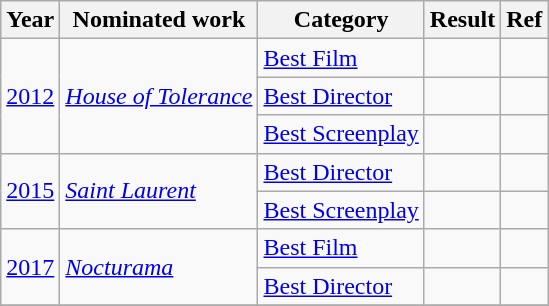<table class="wikitable sortable">
<tr>
<th>Year</th>
<th>Nominated work</th>
<th>Category</th>
<th>Result</th>
<th>Ref</th>
</tr>
<tr>
<td rowspan=3><a href='#'>2012</a></td>
<td rowspan=3><em><a href='#'>House of Tolerance</a></em></td>
<td><a href='#'>Best Film</a></td>
<td></td>
<td></td>
</tr>
<tr>
<td><a href='#'>Best Director</a></td>
<td></td>
<td></td>
</tr>
<tr>
<td><a href='#'>Best Screenplay</a></td>
<td></td>
<td></td>
</tr>
<tr>
<td rowspan=2><a href='#'>2015</a></td>
<td rowspan=2><em><a href='#'>Saint Laurent</a></em></td>
<td><a href='#'>Best Director</a></td>
<td></td>
<td></td>
</tr>
<tr>
<td><a href='#'>Best Screenplay</a></td>
<td></td>
<td></td>
</tr>
<tr>
<td rowspan=2><a href='#'>2017</a></td>
<td rowspan=2><em><a href='#'>Nocturama</a></em></td>
<td><a href='#'>Best Film</a></td>
<td></td>
<td></td>
</tr>
<tr>
<td><a href='#'>Best Director</a></td>
<td></td>
<td></td>
</tr>
<tr>
</tr>
</table>
